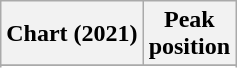<table class="wikitable sortable plainrowheaders" style="text-align:center">
<tr>
<th scope="col">Chart (2021)</th>
<th scope="col">Peak<br> position</th>
</tr>
<tr>
</tr>
<tr>
</tr>
<tr>
</tr>
<tr>
</tr>
<tr>
</tr>
</table>
